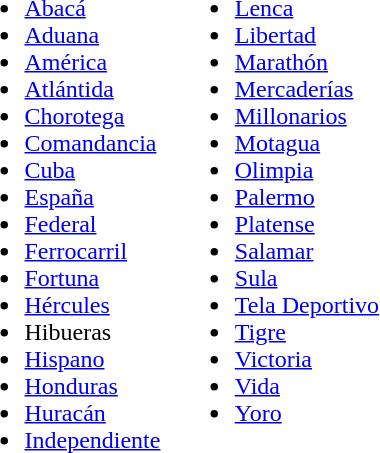<table>
<tr>
<td valign="top" width=50%><br><ul><li><a href='#'>Abacá</a></li><li><a href='#'>Aduana</a></li><li><a href='#'>América</a></li><li><a href='#'>Atlántida</a></li><li><a href='#'>Chorotega</a></li><li><a href='#'>Comandancia</a></li><li><a href='#'>Cuba</a></li><li><a href='#'>España</a></li><li><a href='#'>Federal</a></li><li><a href='#'>Ferrocarril</a></li><li><a href='#'>Fortuna</a></li><li><a href='#'>Hércules</a></li><li>Hibueras</li><li><a href='#'>Hispano</a></li><li><a href='#'>Honduras</a></li><li><a href='#'>Huracán</a></li><li><a href='#'>Independiente</a></li></ul></td>
<td valign="top" width=50%><br><ul><li><a href='#'>Lenca</a></li><li><a href='#'>Libertad</a></li><li><a href='#'>Marathón</a></li><li><a href='#'>Mercaderías</a></li><li><a href='#'>Millonarios</a></li><li><a href='#'>Motagua</a></li><li><a href='#'>Olimpia</a></li><li><a href='#'>Palermo</a></li><li><a href='#'>Platense</a></li><li><a href='#'>Salamar</a></li><li><a href='#'>Sula</a></li><li><a href='#'>Tela Deportivo</a></li><li><a href='#'>Tigre</a></li><li><a href='#'>Victoria</a></li><li><a href='#'>Vida</a></li><li><a href='#'>Yoro</a></li></ul></td>
</tr>
</table>
